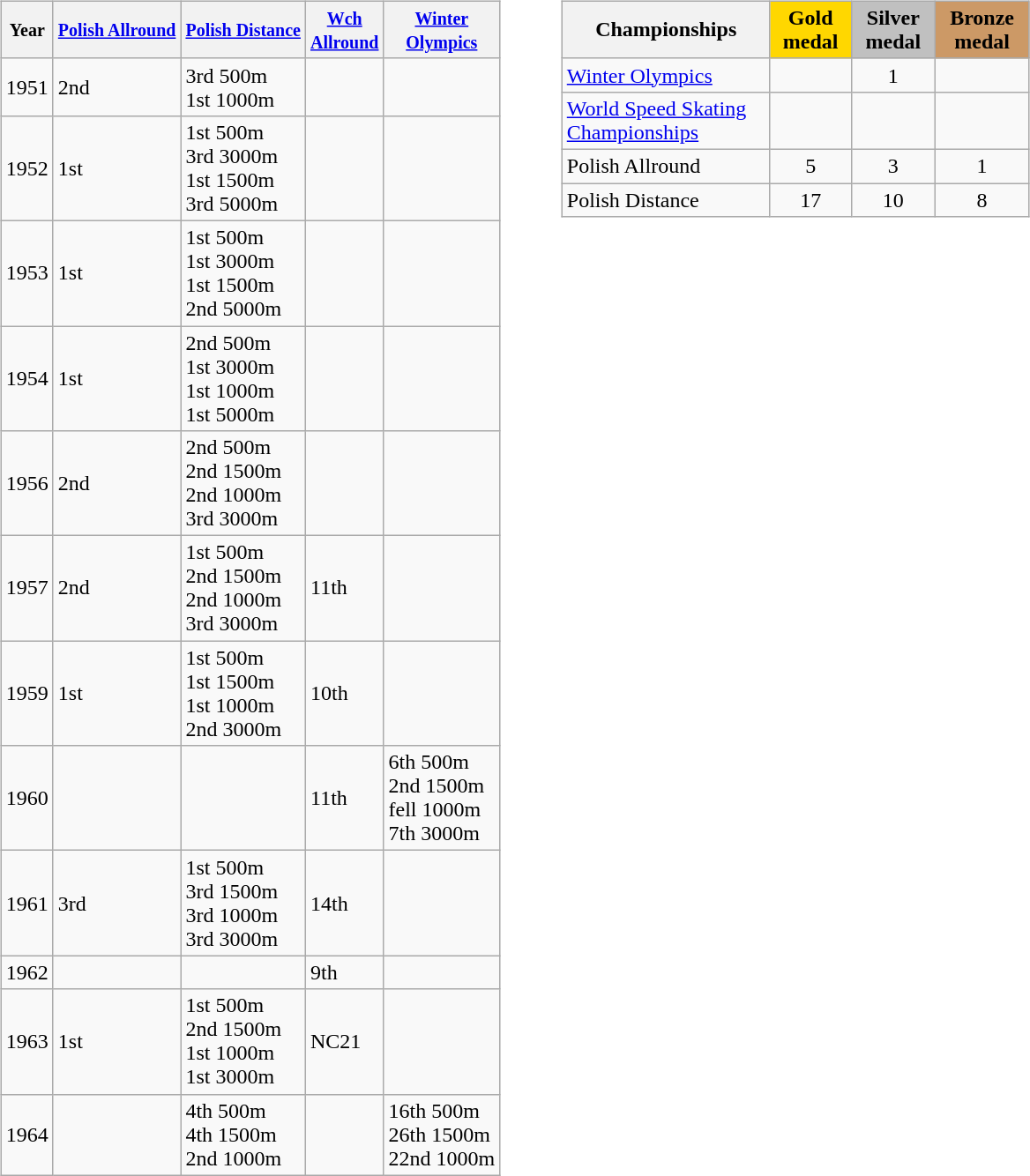<table>
<tr>
<td width="420" valign="top"><br><table class="wikitable">
<tr>
<th><small> Year </small></th>
<th><small> <a href='#'>Polish Allround</a> </small></th>
<th><small> <a href='#'>Polish Distance</a> </small></th>
<th><small> <a href='#'>Wch <br>Allround</a> </small></th>
<th><small> <a href='#'>Winter<br>Olympics</a> </small></th>
</tr>
<tr>
<td>1951</td>
<td>2nd</td>
<td>3rd 500m<br>1st 1000m</td>
<td></td>
<td></td>
</tr>
<tr>
<td>1952</td>
<td>1st</td>
<td>1st 500m<br>3rd 3000m<br>1st 1500m<br>3rd 5000m</td>
<td></td>
<td></td>
</tr>
<tr>
<td>1953</td>
<td>1st</td>
<td>1st 500m<br>1st 3000m<br>1st 1500m<br>2nd 5000m</td>
<td></td>
<td></td>
</tr>
<tr>
<td>1954</td>
<td>1st</td>
<td>2nd 500m<br>1st 3000m<br>1st 1000m<br>1st 5000m</td>
<td></td>
<td></td>
</tr>
<tr>
<td>1956</td>
<td>2nd</td>
<td>2nd 500m<br>2nd 1500m<br>2nd 1000m<br>3rd 3000m</td>
<td></td>
<td></td>
</tr>
<tr>
<td>1957</td>
<td>2nd</td>
<td>1st 500m<br>2nd 1500m<br>2nd 1000m<br>3rd 3000m</td>
<td>11th</td>
<td></td>
</tr>
<tr>
<td>1959</td>
<td>1st</td>
<td>1st 500m<br>1st 1500m<br>1st 1000m<br>2nd 3000m</td>
<td>10th</td>
<td></td>
</tr>
<tr>
<td>1960</td>
<td></td>
<td></td>
<td>11th</td>
<td>6th 500m<br>2nd 1500m<br>fell 1000m<br>7th 3000m</td>
</tr>
<tr>
<td>1961</td>
<td>3rd</td>
<td>1st 500m<br>3rd 1500m<br>3rd 1000m<br>3rd 3000m</td>
<td>14th</td>
<td></td>
</tr>
<tr>
<td>1962</td>
<td></td>
<td></td>
<td>9th</td>
<td></td>
</tr>
<tr>
<td>1963</td>
<td>1st</td>
<td>1st 500m<br>2nd 1500m<br>1st 1000m<br>1st 3000m</td>
<td>NC21</td>
<td></td>
</tr>
<tr>
<td>1964</td>
<td></td>
<td>4th 500m<br>4th 1500m<br>2nd 1000m</td>
<td></td>
<td>16th 500m<br>26th 1500m<br>22nd 1000m</td>
</tr>
</table>
</td>
<td width="370" valign="top"><br><table class="wikitable">
<tr>
<th>Championships</th>
<td align=center bgcolor=gold><strong>Gold medal</strong></td>
<td align=center bgcolor=silver><strong>Silver medal</strong></td>
<td align=center bgcolor=cc9966><strong>Bronze medal</strong></td>
</tr>
<tr align="center">
<td align="left"><a href='#'>Winter Olympics</a></td>
<td></td>
<td>1</td>
<td></td>
</tr>
<tr align="center">
<td align="left"><a href='#'>World Speed Skating Championships</a></td>
<td></td>
<td></td>
<td></td>
</tr>
<tr align="center">
<td align="left">Polish Allround</td>
<td>5</td>
<td>3</td>
<td>1</td>
</tr>
<tr align="center">
<td align="left">Polish Distance</td>
<td>17</td>
<td>10</td>
<td>8</td>
</tr>
</table>
</td>
</tr>
</table>
